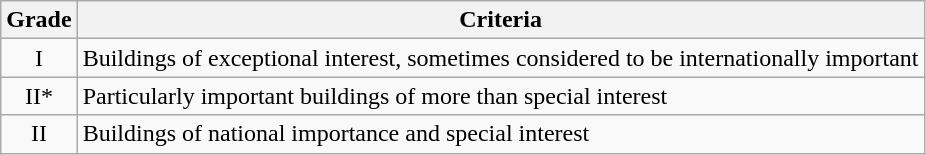<table class="wikitable">
<tr>
<th>Grade</th>
<th>Criteria</th>
</tr>
<tr>
<td align="center" >I</td>
<td>Buildings of exceptional interest, sometimes considered to be internationally important</td>
</tr>
<tr>
<td align="center" >II*</td>
<td>Particularly important buildings of more than special interest</td>
</tr>
<tr>
<td align="center" >II</td>
<td>Buildings of national importance and special interest</td>
</tr>
</table>
